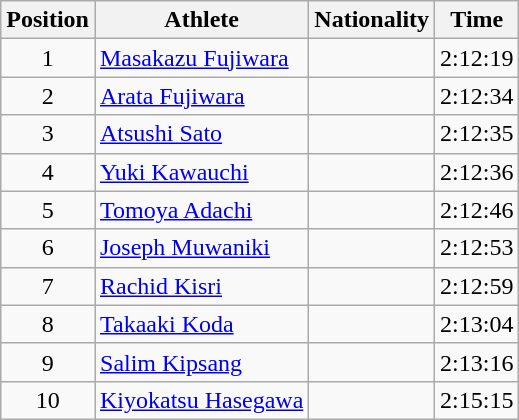<table class="wikitable sortable">
<tr>
<th>Position</th>
<th>Athlete</th>
<th>Nationality</th>
<th>Time</th>
</tr>
<tr>
<td style="text-align:center">1</td>
<td><a href='#'>Masakazu Fujiwara</a></td>
<td></td>
<td>2:12:19</td>
</tr>
<tr>
<td style="text-align:center">2</td>
<td><a href='#'>Arata Fujiwara</a></td>
<td></td>
<td>2:12:34</td>
</tr>
<tr>
<td style="text-align:center">3</td>
<td><a href='#'>Atsushi Sato</a></td>
<td></td>
<td>2:12:35</td>
</tr>
<tr>
<td style="text-align:center">4</td>
<td><a href='#'>Yuki Kawauchi</a></td>
<td></td>
<td>2:12:36</td>
</tr>
<tr>
<td style="text-align:center">5</td>
<td><a href='#'>Tomoya Adachi</a></td>
<td></td>
<td>2:12:46</td>
</tr>
<tr>
<td style="text-align:center">6</td>
<td><a href='#'>Joseph Muwaniki</a></td>
<td></td>
<td>2:12:53</td>
</tr>
<tr>
<td style="text-align:center">7</td>
<td><a href='#'>Rachid Kisri</a></td>
<td></td>
<td>2:12:59</td>
</tr>
<tr>
<td style="text-align:center">8</td>
<td><a href='#'>Takaaki Koda</a></td>
<td></td>
<td>2:13:04</td>
</tr>
<tr>
<td style="text-align:center">9</td>
<td><a href='#'>Salim Kipsang</a></td>
<td></td>
<td>2:13:16</td>
</tr>
<tr>
<td style="text-align:center">10</td>
<td><a href='#'>Kiyokatsu Hasegawa</a></td>
<td></td>
<td>2:15:15</td>
</tr>
</table>
